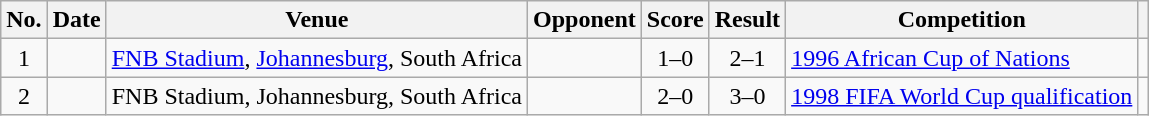<table class="wikitable sortable">
<tr>
<th scope="col">No.</th>
<th scope="col">Date</th>
<th scope="col">Venue</th>
<th scope="col">Opponent</th>
<th scope="col">Score</th>
<th scope="col">Result</th>
<th scope="col">Competition</th>
<th scope="col" class="unsortable"></th>
</tr>
<tr>
<td align="center">1</td>
<td></td>
<td><a href='#'>FNB Stadium</a>, <a href='#'>Johannesburg</a>, South Africa</td>
<td></td>
<td align="center">1–0</td>
<td align="center">2–1</td>
<td><a href='#'>1996 African Cup of Nations</a></td>
<td></td>
</tr>
<tr>
<td align="center">2</td>
<td></td>
<td>FNB Stadium, Johannesburg, South Africa</td>
<td></td>
<td align="center">2–0</td>
<td align="center">3–0</td>
<td><a href='#'>1998 FIFA World Cup qualification</a></td>
<td></td>
</tr>
</table>
